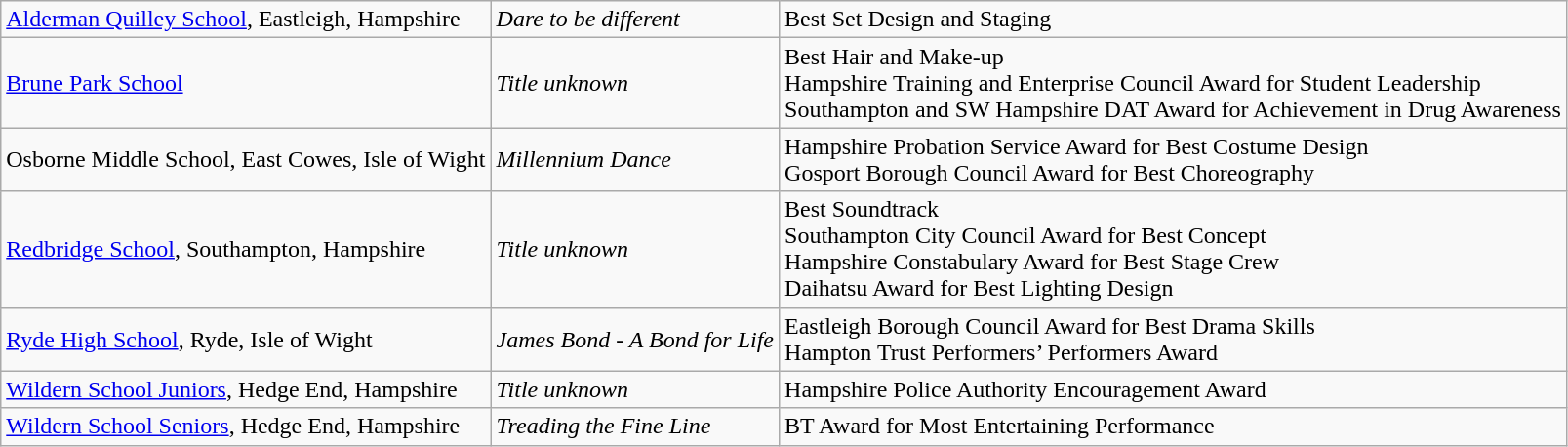<table class="wikitable">
<tr>
<td><a href='#'>Alderman Quilley School</a>, Eastleigh, Hampshire</td>
<td><em>Dare to be different</em></td>
<td>Best Set Design and Staging</td>
</tr>
<tr>
<td><a href='#'>Brune Park School</a></td>
<td><em>Title unknown</em></td>
<td>Best Hair and Make-up<br>Hampshire Training and Enterprise Council Award for Student Leadership<br>Southampton and SW Hampshire DAT Award for Achievement in Drug Awareness</td>
</tr>
<tr>
<td>Osborne Middle School, East Cowes, Isle of Wight</td>
<td><em>Millennium Dance</em></td>
<td>Hampshire Probation Service Award for Best Costume Design<br>Gosport Borough Council Award for Best Choreography</td>
</tr>
<tr>
<td><a href='#'>Redbridge School</a>, Southampton, Hampshire</td>
<td><em>Title unknown</em></td>
<td>Best Soundtrack<br>Southampton City Council Award for Best Concept<br>Hampshire Constabulary Award for Best Stage Crew<br>Daihatsu Award for Best Lighting Design</td>
</tr>
<tr>
<td><a href='#'>Ryde High School</a>, Ryde, Isle of Wight</td>
<td><em>James Bond - A Bond for Life</em></td>
<td>Eastleigh Borough Council Award for Best Drama Skills<br>Hampton Trust Performers’ Performers Award</td>
</tr>
<tr>
<td><a href='#'>Wildern School Juniors</a>, Hedge End, Hampshire</td>
<td><em>Title unknown</em></td>
<td>Hampshire Police Authority Encouragement Award</td>
</tr>
<tr>
<td><a href='#'>Wildern School Seniors</a>, Hedge End, Hampshire</td>
<td><em>Treading the Fine Line</em></td>
<td>BT Award for Most Entertaining Performance</td>
</tr>
</table>
